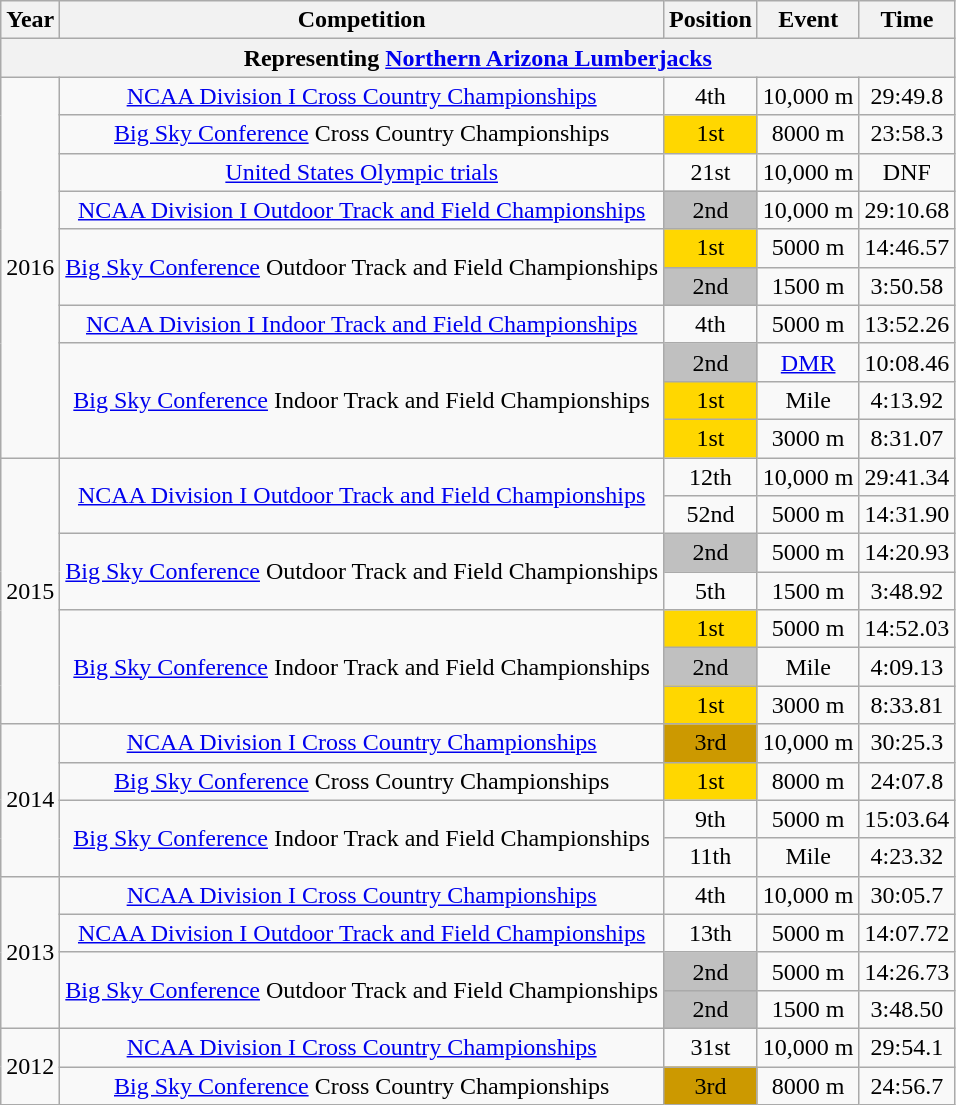<table class="wikitable sortable" style=text-align:center>
<tr>
<th>Year</th>
<th>Competition</th>
<th>Position</th>
<th>Event</th>
<th>Time</th>
</tr>
<tr>
<th colspan="5">Representing <a href='#'>Northern Arizona Lumberjacks</a></th>
</tr>
<tr>
<td rowspan=10>2016</td>
<td><a href='#'>NCAA Division I Cross Country Championships</a></td>
<td>4th</td>
<td>10,000 m</td>
<td>29:49.8</td>
</tr>
<tr>
<td><a href='#'>Big Sky Conference</a> Cross Country Championships</td>
<td bgcolor=gold>1st</td>
<td>8000 m</td>
<td>23:58.3</td>
</tr>
<tr>
<td><a href='#'>United States Olympic trials</a></td>
<td>21st</td>
<td>10,000 m</td>
<td>DNF</td>
</tr>
<tr>
<td><a href='#'>NCAA Division I Outdoor Track and Field Championships</a></td>
<td bgcolor=silver>2nd</td>
<td>10,000 m</td>
<td>29:10.68</td>
</tr>
<tr>
<td rowspan=2><a href='#'>Big Sky Conference</a> Outdoor Track and Field Championships</td>
<td bgcolor=gold>1st</td>
<td>5000 m</td>
<td>14:46.57</td>
</tr>
<tr>
<td bgcolor=silver>2nd</td>
<td>1500 m</td>
<td>3:50.58</td>
</tr>
<tr>
<td><a href='#'>NCAA Division I Indoor Track and Field Championships</a></td>
<td>4th</td>
<td>5000 m</td>
<td>13:52.26</td>
</tr>
<tr>
<td rowspan=3><a href='#'>Big Sky Conference</a> Indoor Track and Field Championships</td>
<td bgcolor=silver>2nd</td>
<td><a href='#'>DMR</a></td>
<td>10:08.46</td>
</tr>
<tr>
<td bgcolor=gold>1st</td>
<td>Mile</td>
<td>4:13.92</td>
</tr>
<tr>
<td bgcolor=gold>1st</td>
<td>3000 m</td>
<td>8:31.07</td>
</tr>
<tr>
<td rowspan=7>2015</td>
<td rowspan=2><a href='#'>NCAA Division I Outdoor Track and Field Championships</a></td>
<td>12th</td>
<td>10,000 m</td>
<td>29:41.34</td>
</tr>
<tr>
<td>52nd</td>
<td>5000 m</td>
<td>14:31.90</td>
</tr>
<tr>
<td rowspan=2><a href='#'>Big Sky Conference</a> Outdoor Track and Field Championships</td>
<td bgcolor=silver>2nd</td>
<td>5000 m</td>
<td>14:20.93</td>
</tr>
<tr>
<td>5th</td>
<td>1500 m</td>
<td>3:48.92</td>
</tr>
<tr>
<td rowspan=3><a href='#'>Big Sky Conference</a> Indoor Track and Field Championships</td>
<td bgcolor=gold>1st</td>
<td>5000 m</td>
<td>14:52.03</td>
</tr>
<tr>
<td bgcolor=silver>2nd</td>
<td>Mile</td>
<td>4:09.13</td>
</tr>
<tr>
<td bgcolor=gold>1st</td>
<td>3000 m</td>
<td>8:33.81</td>
</tr>
<tr>
<td rowspan=4>2014</td>
<td><a href='#'>NCAA Division I Cross Country Championships</a></td>
<td bgcolor=cc9900>3rd</td>
<td>10,000 m</td>
<td>30:25.3</td>
</tr>
<tr>
<td><a href='#'>Big Sky Conference</a> Cross Country Championships</td>
<td bgcolor=gold>1st</td>
<td>8000 m</td>
<td>24:07.8</td>
</tr>
<tr>
<td rowspan=2><a href='#'>Big Sky Conference</a> Indoor Track and Field Championships</td>
<td>9th</td>
<td>5000 m</td>
<td>15:03.64</td>
</tr>
<tr>
<td>11th</td>
<td>Mile</td>
<td>4:23.32</td>
</tr>
<tr>
<td rowspan=4>2013</td>
<td><a href='#'>NCAA Division I Cross Country Championships</a></td>
<td>4th</td>
<td>10,000 m</td>
<td>30:05.7</td>
</tr>
<tr>
<td><a href='#'>NCAA Division I Outdoor Track and Field Championships</a></td>
<td>13th</td>
<td>5000 m</td>
<td>14:07.72</td>
</tr>
<tr>
<td rowspan=2><a href='#'>Big Sky Conference</a> Outdoor Track and Field Championships</td>
<td bgcolor=silver>2nd</td>
<td>5000 m</td>
<td>14:26.73</td>
</tr>
<tr>
<td bgcolor=silver>2nd</td>
<td>1500 m</td>
<td>3:48.50</td>
</tr>
<tr>
<td rowspan=2>2012</td>
<td><a href='#'>NCAA Division I Cross Country Championships</a></td>
<td>31st</td>
<td>10,000 m</td>
<td>29:54.1</td>
</tr>
<tr>
<td><a href='#'>Big Sky Conference</a> Cross Country Championships</td>
<td bgcolor=cc9900>3rd</td>
<td>8000 m</td>
<td>24:56.7</td>
</tr>
</table>
